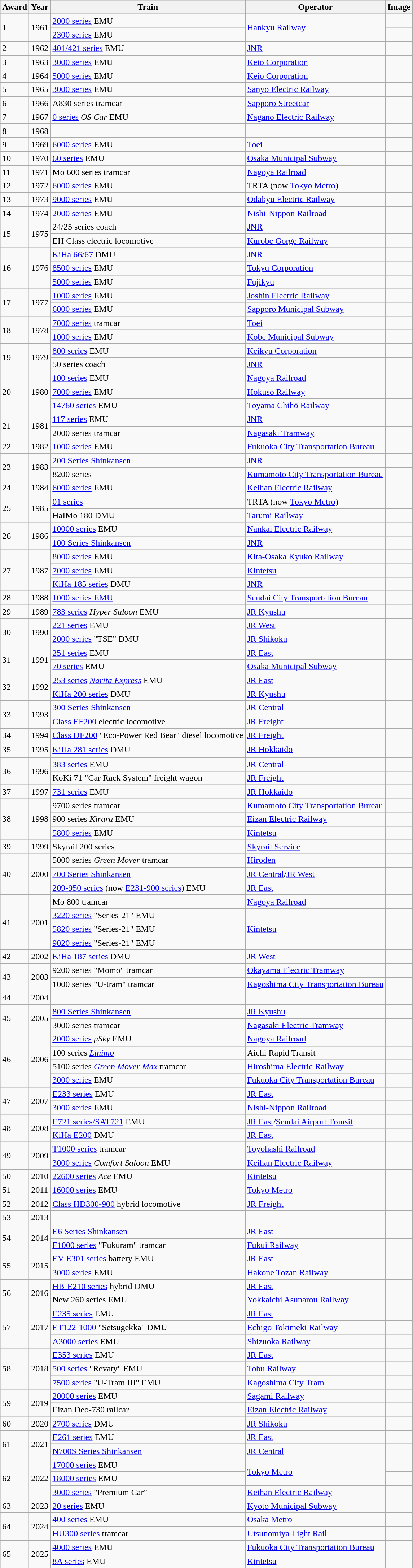<table class="wikitable">
<tr>
<th>Award</th>
<th>Year</th>
<th>Train</th>
<th>Operator</th>
<th>Image</th>
</tr>
<tr>
<td rowspan="2">1</td>
<td rowspan="2">1961</td>
<td><a href='#'>2000 series</a> EMU</td>
<td rowspan="2"><a href='#'>Hankyu Railway</a></td>
<td></td>
</tr>
<tr>
<td><a href='#'>2300 series</a> EMU</td>
<td></td>
</tr>
<tr>
<td>2</td>
<td>1962</td>
<td><a href='#'>401/421 series</a> EMU</td>
<td><a href='#'>JNR</a></td>
<td></td>
</tr>
<tr>
<td>3</td>
<td>1963</td>
<td><a href='#'>3000 series</a> EMU</td>
<td><a href='#'>Keio Corporation</a></td>
<td></td>
</tr>
<tr>
<td>4</td>
<td>1964</td>
<td><a href='#'>5000 series</a> EMU</td>
<td><a href='#'>Keio Corporation</a></td>
<td></td>
</tr>
<tr>
<td>5</td>
<td>1965</td>
<td><a href='#'>3000 series</a> EMU</td>
<td><a href='#'>Sanyo Electric Railway</a></td>
<td></td>
</tr>
<tr>
<td>6</td>
<td>1966</td>
<td>A830 series tramcar</td>
<td><a href='#'>Sapporo Streetcar</a></td>
<td></td>
</tr>
<tr>
<td>7</td>
<td>1967</td>
<td><a href='#'>0 series</a> <em>OS Car</em> EMU</td>
<td><a href='#'>Nagano Electric Railway</a></td>
<td></td>
</tr>
<tr>
<td>8</td>
<td>1968</td>
<td></td>
<td></td>
<td></td>
</tr>
<tr>
<td>9</td>
<td>1969</td>
<td><a href='#'>6000 series</a> EMU</td>
<td><a href='#'>Toei</a></td>
<td></td>
</tr>
<tr>
<td>10</td>
<td>1970</td>
<td><a href='#'>60 series</a> EMU</td>
<td><a href='#'>Osaka Municipal Subway</a></td>
<td></td>
</tr>
<tr>
<td>11</td>
<td>1971</td>
<td>Mo 600 series tramcar</td>
<td><a href='#'>Nagoya Railroad</a></td>
<td></td>
</tr>
<tr>
<td>12</td>
<td>1972</td>
<td><a href='#'>6000 series</a> EMU</td>
<td>TRTA (now <a href='#'>Tokyo Metro</a>)</td>
<td></td>
</tr>
<tr>
<td>13</td>
<td>1973</td>
<td><a href='#'>9000 series</a> EMU</td>
<td><a href='#'>Odakyu Electric Railway</a></td>
<td></td>
</tr>
<tr>
<td>14</td>
<td>1974</td>
<td><a href='#'>2000 series</a> EMU</td>
<td><a href='#'>Nishi-Nippon Railroad</a></td>
<td></td>
</tr>
<tr>
<td rowspan="2">15</td>
<td rowspan="2">1975</td>
<td>24/25 series coach</td>
<td><a href='#'>JNR</a></td>
<td></td>
</tr>
<tr>
<td>EH Class electric locomotive</td>
<td><a href='#'>Kurobe Gorge Railway</a></td>
<td></td>
</tr>
<tr>
<td rowspan="3">16</td>
<td rowspan="3">1976</td>
<td><a href='#'>KiHa 66/67</a> DMU</td>
<td><a href='#'>JNR</a></td>
<td></td>
</tr>
<tr>
<td><a href='#'>8500 series</a> EMU</td>
<td><a href='#'>Tokyu Corporation</a></td>
<td></td>
</tr>
<tr>
<td><a href='#'>5000 series</a> EMU</td>
<td><a href='#'>Fujikyu</a></td>
<td></td>
</tr>
<tr>
<td rowspan="2">17</td>
<td rowspan="2">1977</td>
<td><a href='#'>1000 series</a> EMU</td>
<td><a href='#'>Joshin Electric Railway</a></td>
<td></td>
</tr>
<tr>
<td><a href='#'>6000 series</a> EMU</td>
<td><a href='#'>Sapporo Municipal Subway</a></td>
<td></td>
</tr>
<tr>
<td rowspan="2">18</td>
<td rowspan="2">1978</td>
<td><a href='#'>7000 series</a> tramcar</td>
<td><a href='#'>Toei</a></td>
<td></td>
</tr>
<tr>
<td><a href='#'>1000 series</a> EMU</td>
<td><a href='#'>Kobe Municipal Subway</a></td>
<td></td>
</tr>
<tr>
<td rowspan="2">19</td>
<td rowspan="2">1979</td>
<td><a href='#'>800 series</a> EMU</td>
<td><a href='#'>Keikyu Corporation</a></td>
<td></td>
</tr>
<tr>
<td>50 series coach</td>
<td><a href='#'>JNR</a></td>
<td></td>
</tr>
<tr>
<td rowspan="3">20</td>
<td rowspan="3">1980</td>
<td><a href='#'>100 series</a> EMU</td>
<td><a href='#'>Nagoya Railroad</a></td>
<td></td>
</tr>
<tr>
<td><a href='#'>7000 series</a> EMU</td>
<td><a href='#'>Hokusō Railway</a></td>
<td></td>
</tr>
<tr>
<td><a href='#'>14760 series</a> EMU</td>
<td><a href='#'>Toyama Chihō Railway</a></td>
<td></td>
</tr>
<tr>
<td rowspan="2">21</td>
<td rowspan="2">1981</td>
<td><a href='#'>117 series</a> EMU</td>
<td><a href='#'>JNR</a></td>
<td></td>
</tr>
<tr>
<td>2000 series tramcar</td>
<td><a href='#'>Nagasaki Tramway</a></td>
<td></td>
</tr>
<tr>
<td>22</td>
<td>1982</td>
<td><a href='#'>1000 series</a> EMU</td>
<td><a href='#'>Fukuoka City Transportation Bureau</a></td>
<td></td>
</tr>
<tr>
<td rowspan="2">23</td>
<td rowspan="2">1983</td>
<td><a href='#'>200 Series Shinkansen</a></td>
<td><a href='#'>JNR</a></td>
<td></td>
</tr>
<tr>
<td>8200 series</td>
<td><a href='#'>Kumamoto City Transportation Bureau</a></td>
<td></td>
</tr>
<tr>
<td>24</td>
<td>1984</td>
<td><a href='#'>6000 series</a> EMU</td>
<td><a href='#'>Keihan Electric Railway</a></td>
<td></td>
</tr>
<tr>
<td rowspan="2">25</td>
<td rowspan="2">1985</td>
<td><a href='#'>01 series</a></td>
<td>TRTA (now <a href='#'>Tokyo Metro</a>)</td>
<td></td>
</tr>
<tr>
<td>HaIMo 180 DMU</td>
<td><a href='#'>Tarumi Railway</a></td>
<td></td>
</tr>
<tr>
<td rowspan="2">26</td>
<td rowspan="2">1986</td>
<td><a href='#'>10000 series</a> EMU</td>
<td><a href='#'>Nankai Electric Railway</a></td>
<td></td>
</tr>
<tr>
<td><a href='#'>100 Series Shinkansen</a></td>
<td><a href='#'>JNR</a></td>
<td></td>
</tr>
<tr>
<td rowspan="3">27</td>
<td rowspan="3">1987</td>
<td><a href='#'>8000 series</a> EMU</td>
<td><a href='#'>Kita-Osaka Kyuko Railway</a></td>
<td></td>
</tr>
<tr>
<td><a href='#'>7000 series</a> EMU</td>
<td><a href='#'>Kintetsu</a></td>
<td></td>
</tr>
<tr>
<td><a href='#'>KiHa 185 series</a> DMU</td>
<td><a href='#'>JNR</a></td>
<td></td>
</tr>
<tr>
<td>28</td>
<td>1988</td>
<td><a href='#'>1000 series EMU</a></td>
<td><a href='#'>Sendai City Transportation Bureau</a></td>
<td></td>
</tr>
<tr>
<td>29</td>
<td>1989</td>
<td><a href='#'>783 series</a> <em>Hyper Saloon</em> EMU</td>
<td><a href='#'>JR Kyushu</a></td>
<td></td>
</tr>
<tr>
<td rowspan="2">30</td>
<td rowspan="2">1990</td>
<td><a href='#'>221 series</a> EMU</td>
<td><a href='#'>JR West</a></td>
<td></td>
</tr>
<tr>
<td><a href='#'>2000 series</a> "TSE" DMU</td>
<td><a href='#'>JR Shikoku</a></td>
<td></td>
</tr>
<tr>
<td rowspan="2">31</td>
<td rowspan="2">1991</td>
<td><a href='#'>251 series</a> EMU</td>
<td><a href='#'>JR East</a></td>
<td></td>
</tr>
<tr>
<td><a href='#'>70 series</a> EMU</td>
<td><a href='#'>Osaka Municipal Subway</a></td>
<td></td>
</tr>
<tr>
<td rowspan="2">32</td>
<td rowspan="2">1992</td>
<td><a href='#'>253 series</a> <em><a href='#'>Narita Express</a></em> EMU</td>
<td><a href='#'>JR East</a></td>
<td></td>
</tr>
<tr>
<td><a href='#'>KiHa 200 series</a> DMU</td>
<td><a href='#'>JR Kyushu</a></td>
<td></td>
</tr>
<tr>
<td rowspan="2">33</td>
<td rowspan="2">1993</td>
<td><a href='#'>300 Series Shinkansen</a></td>
<td><a href='#'>JR Central</a></td>
<td></td>
</tr>
<tr>
<td><a href='#'>Class EF200</a> electric locomotive</td>
<td><a href='#'>JR Freight</a></td>
<td></td>
</tr>
<tr>
<td>34</td>
<td>1994</td>
<td><a href='#'>Class DF200</a> "Eco-Power Red Bear" diesel locomotive</td>
<td><a href='#'>JR Freight</a></td>
<td></td>
</tr>
<tr>
<td>35</td>
<td>1995</td>
<td><a href='#'>KiHa 281 series</a> DMU</td>
<td><a href='#'>JR Hokkaido</a>　</td>
<td></td>
</tr>
<tr>
<td rowspan="2">36</td>
<td rowspan="2">1996</td>
<td><a href='#'>383 series</a> EMU</td>
<td><a href='#'>JR Central</a></td>
<td></td>
</tr>
<tr>
<td>KoKi 71 "Car Rack System" freight wagon</td>
<td><a href='#'>JR Freight</a></td>
<td></td>
</tr>
<tr>
<td>37</td>
<td>1997</td>
<td><a href='#'>731 series</a> EMU</td>
<td><a href='#'>JR Hokkaido</a></td>
<td></td>
</tr>
<tr>
<td rowspan="3">38</td>
<td rowspan="3">1998</td>
<td>9700 series tramcar</td>
<td><a href='#'>Kumamoto City Transportation Bureau</a></td>
<td></td>
</tr>
<tr>
<td>900 series <em>Kirara</em> EMU</td>
<td><a href='#'>Eizan Electric Railway</a></td>
<td></td>
</tr>
<tr>
<td><a href='#'>5800 series</a> EMU</td>
<td><a href='#'>Kintetsu</a></td>
<td></td>
</tr>
<tr>
<td>39</td>
<td>1999</td>
<td>Skyrail 200 series</td>
<td><a href='#'>Skyrail Service</a></td>
<td></td>
</tr>
<tr>
<td rowspan="3">40</td>
<td rowspan="3">2000</td>
<td>5000 series <em>Green Mover</em> tramcar</td>
<td><a href='#'>Hiroden</a></td>
<td></td>
</tr>
<tr>
<td><a href='#'>700 Series Shinkansen</a></td>
<td><a href='#'>JR Central</a>/<a href='#'>JR West</a></td>
<td></td>
</tr>
<tr>
<td><a href='#'>209-950 series</a> (now <a href='#'>E231-900 series</a>) EMU</td>
<td><a href='#'>JR East</a></td>
<td></td>
</tr>
<tr>
<td rowspan="4">41</td>
<td rowspan="4">2001</td>
<td>Mo 800 tramcar</td>
<td><a href='#'>Nagoya Railroad</a></td>
<td></td>
</tr>
<tr>
<td><a href='#'>3220 series</a> "Series-21" EMU</td>
<td rowspan="3"><a href='#'>Kintetsu</a></td>
<td></td>
</tr>
<tr>
<td><a href='#'>5820 series</a> "Series-21" EMU</td>
<td></td>
</tr>
<tr>
<td><a href='#'>9020 series</a> "Series-21" EMU</td>
<td></td>
</tr>
<tr>
<td>42</td>
<td>2002</td>
<td><a href='#'>KiHa 187 series</a> DMU</td>
<td><a href='#'>JR West</a></td>
<td></td>
</tr>
<tr>
<td rowspan="2">43</td>
<td rowspan="2">2003</td>
<td>9200 series "Momo" tramcar</td>
<td><a href='#'>Okayama Electric Tramway</a></td>
<td></td>
</tr>
<tr>
<td>1000 series "U-tram" tramcar</td>
<td><a href='#'>Kagoshima City Transportation Bureau</a></td>
<td></td>
</tr>
<tr>
<td>44</td>
<td>2004</td>
<td></td>
<td></td>
<td></td>
</tr>
<tr>
<td rowspan="2">45</td>
<td rowspan="2">2005</td>
<td><a href='#'>800 Series Shinkansen</a></td>
<td><a href='#'>JR Kyushu</a></td>
<td></td>
</tr>
<tr>
<td>3000 series tramcar</td>
<td><a href='#'>Nagasaki Electric Tramway</a></td>
<td></td>
</tr>
<tr>
<td rowspan="4">46</td>
<td rowspan="4">2006</td>
<td><a href='#'>2000 series</a> <em>μSky</em> EMU</td>
<td><a href='#'>Nagoya Railroad</a></td>
<td></td>
</tr>
<tr>
<td>100 series <em><a href='#'>Linimo</a></em></td>
<td>Aichi Rapid Transit</td>
<td></td>
</tr>
<tr>
<td>5100 series <em><a href='#'>Green Mover Max</a></em> tramcar</td>
<td><a href='#'>Hiroshima Electric Railway</a></td>
<td></td>
</tr>
<tr>
<td><a href='#'>3000 series</a> EMU</td>
<td><a href='#'>Fukuoka City Transportation Bureau</a></td>
<td></td>
</tr>
<tr>
<td rowspan="2">47</td>
<td rowspan="2">2007</td>
<td><a href='#'>E233 series</a> EMU</td>
<td><a href='#'>JR East</a></td>
<td></td>
</tr>
<tr>
<td><a href='#'>3000 series</a> EMU</td>
<td><a href='#'>Nishi-Nippon Railroad</a></td>
<td></td>
</tr>
<tr>
<td rowspan="2">48</td>
<td rowspan="2">2008</td>
<td><a href='#'>E721 series/SAT721</a> EMU</td>
<td><a href='#'>JR East</a>/<a href='#'>Sendai Airport Transit</a></td>
<td></td>
</tr>
<tr>
<td><a href='#'>KiHa E200</a> DMU</td>
<td><a href='#'>JR East</a></td>
<td></td>
</tr>
<tr>
<td rowspan="2">49</td>
<td rowspan="2">2009</td>
<td><a href='#'>T1000 series</a> tramcar</td>
<td><a href='#'>Toyohashi Railroad</a></td>
<td></td>
</tr>
<tr>
<td><a href='#'>3000 series</a> <em>Comfort Saloon</em> EMU</td>
<td><a href='#'>Keihan Electric Railway</a></td>
<td></td>
</tr>
<tr>
<td>50</td>
<td>2010</td>
<td><a href='#'>22600 series</a> <em>Ace</em> EMU</td>
<td><a href='#'>Kintetsu</a></td>
<td></td>
</tr>
<tr>
<td>51</td>
<td>2011</td>
<td><a href='#'>16000 series</a> EMU</td>
<td><a href='#'>Tokyo Metro</a></td>
<td></td>
</tr>
<tr>
<td>52</td>
<td>2012</td>
<td><a href='#'>Class HD300-900</a> hybrid locomotive</td>
<td><a href='#'>JR Freight</a></td>
<td></td>
</tr>
<tr>
<td>53</td>
<td>2013</td>
<td></td>
<td></td>
<td></td>
</tr>
<tr>
<td rowspan="2">54</td>
<td rowspan="2">2014</td>
<td><a href='#'>E6 Series Shinkansen</a></td>
<td><a href='#'>JR East</a></td>
<td></td>
</tr>
<tr>
<td><a href='#'>F1000 series</a> "Fukuram" tramcar</td>
<td><a href='#'>Fukui Railway</a></td>
<td></td>
</tr>
<tr>
<td rowspan="2">55</td>
<td rowspan="2">2015</td>
<td><a href='#'>EV-E301 series</a> battery EMU</td>
<td><a href='#'>JR East</a></td>
<td></td>
</tr>
<tr>
<td><a href='#'>3000 series</a> EMU</td>
<td><a href='#'>Hakone Tozan Railway</a></td>
<td></td>
</tr>
<tr>
<td rowspan="2">56</td>
<td rowspan="2">2016</td>
<td><a href='#'>HB-E210 series</a> hybrid DMU</td>
<td><a href='#'>JR East</a></td>
<td></td>
</tr>
<tr>
<td>New 260 series EMU</td>
<td><a href='#'>Yokkaichi Asunarou Railway</a></td>
<td></td>
</tr>
<tr>
<td rowspan="3">57</td>
<td rowspan="3">2017</td>
<td><a href='#'>E235 series</a> EMU</td>
<td><a href='#'>JR East</a></td>
<td></td>
</tr>
<tr>
<td><a href='#'>ET122-1000</a> "Setsugekka" DMU</td>
<td><a href='#'>Echigo Tokimeki Railway</a></td>
<td></td>
</tr>
<tr>
<td><a href='#'>A3000 series</a> EMU</td>
<td><a href='#'>Shizuoka Railway</a></td>
<td></td>
</tr>
<tr>
<td rowspan="3">58</td>
<td rowspan="3">2018</td>
<td><a href='#'>E353 series</a> EMU</td>
<td><a href='#'>JR East</a></td>
<td></td>
</tr>
<tr>
<td><a href='#'>500 series</a> "Revaty" EMU</td>
<td><a href='#'>Tobu Railway</a></td>
<td></td>
</tr>
<tr>
<td><a href='#'>7500 series</a> "U-Tram III" EMU</td>
<td><a href='#'>Kagoshima City Tram</a></td>
<td></td>
</tr>
<tr>
<td rowspan="2">59</td>
<td rowspan="2">2019</td>
<td><a href='#'>20000 series</a> EMU</td>
<td><a href='#'>Sagami Railway</a></td>
<td></td>
</tr>
<tr>
<td>Eizan Deo-730 railcar</td>
<td><a href='#'>Eizan Electric Railway</a></td>
<td></td>
</tr>
<tr>
<td>60</td>
<td>2020</td>
<td><a href='#'>2700 series</a> DMU</td>
<td><a href='#'>JR Shikoku</a></td>
<td></td>
</tr>
<tr>
<td rowspan="2">61</td>
<td rowspan="2">2021</td>
<td><a href='#'>E261 series</a> EMU</td>
<td><a href='#'>JR East</a></td>
<td></td>
</tr>
<tr>
<td><a href='#'>N700S Series Shinkansen</a></td>
<td><a href='#'>JR Central</a></td>
<td></td>
</tr>
<tr>
<td rowspan="3">62</td>
<td rowspan="3">2022</td>
<td><a href='#'>17000 series</a> EMU</td>
<td rowspan="2"><a href='#'>Tokyo Metro</a></td>
<td></td>
</tr>
<tr>
<td><a href='#'>18000 series</a> EMU</td>
<td></td>
</tr>
<tr>
<td><a href='#'>3000 series</a> "Premium Car"</td>
<td><a href='#'>Keihan Electric Railway</a></td>
<td></td>
</tr>
<tr>
<td>63</td>
<td>2023</td>
<td><a href='#'>20 series</a> EMU</td>
<td><a href='#'>Kyoto Municipal Subway</a></td>
<td></td>
</tr>
<tr>
<td rowspan="2">64</td>
<td rowspan="2">2024</td>
<td><a href='#'>400 series</a> EMU</td>
<td><a href='#'>Osaka Metro</a></td>
<td></td>
</tr>
<tr>
<td><a href='#'>HU300 series</a> tramcar</td>
<td><a href='#'>Utsunomiya Light Rail</a></td>
<td></td>
</tr>
<tr>
<td rowspan="2">65</td>
<td rowspan="2">2025</td>
<td><a href='#'>4000 series</a> EMU</td>
<td><a href='#'>Fukuoka City Transportation Bureau</a></td>
<td></td>
</tr>
<tr>
<td><a href='#'>8A series</a> EMU</td>
<td><a href='#'>Kintetsu</a></td>
<td></td>
</tr>
</table>
